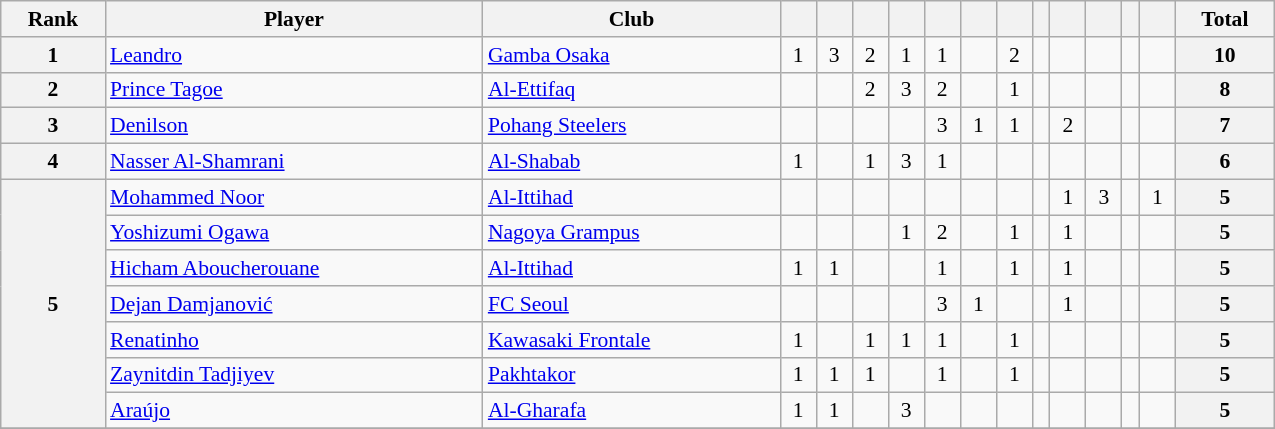<table class="wikitable" style="text-align:center; font-size:90%;" width=850>
<tr>
<th>Rank</th>
<th>Player</th>
<th>Club</th>
<th></th>
<th></th>
<th></th>
<th></th>
<th></th>
<th></th>
<th></th>
<th></th>
<th></th>
<th></th>
<th></th>
<th></th>
<th>Total</th>
</tr>
<tr>
<th>1</th>
<td align="left"> <a href='#'>Leandro</a></td>
<td align="left"> <a href='#'>Gamba Osaka</a></td>
<td>1</td>
<td>3</td>
<td>2</td>
<td>1</td>
<td>1</td>
<td></td>
<td>2</td>
<td></td>
<td></td>
<td></td>
<td></td>
<td></td>
<th>10</th>
</tr>
<tr>
<th>2</th>
<td align="left"> <a href='#'>Prince Tagoe</a></td>
<td align="left"> <a href='#'>Al-Ettifaq</a></td>
<td></td>
<td></td>
<td>2</td>
<td>3</td>
<td>2</td>
<td></td>
<td>1</td>
<td></td>
<td></td>
<td></td>
<td></td>
<td></td>
<th>8</th>
</tr>
<tr>
<th>3</th>
<td align="left"> <a href='#'>Denilson</a></td>
<td align="left"> <a href='#'>Pohang Steelers</a></td>
<td></td>
<td></td>
<td></td>
<td></td>
<td>3</td>
<td>1</td>
<td>1</td>
<td></td>
<td>2</td>
<td></td>
<td></td>
<td></td>
<th>7</th>
</tr>
<tr>
<th>4</th>
<td align="left"> <a href='#'>Nasser Al-Shamrani</a></td>
<td align="left"> <a href='#'>Al-Shabab</a></td>
<td>1</td>
<td></td>
<td>1</td>
<td>3</td>
<td>1</td>
<td></td>
<td></td>
<td></td>
<td></td>
<td></td>
<td></td>
<td></td>
<th>6</th>
</tr>
<tr>
<th rowspan="7">5</th>
<td align="left"> <a href='#'>Mohammed Noor</a></td>
<td align="left"> <a href='#'>Al-Ittihad</a></td>
<td></td>
<td></td>
<td></td>
<td></td>
<td></td>
<td></td>
<td></td>
<td></td>
<td>1</td>
<td>3</td>
<td></td>
<td>1</td>
<th>5</th>
</tr>
<tr>
<td align="left"> <a href='#'>Yoshizumi Ogawa</a></td>
<td align="left"> <a href='#'>Nagoya Grampus</a></td>
<td></td>
<td></td>
<td></td>
<td>1</td>
<td>2</td>
<td></td>
<td>1</td>
<td></td>
<td>1</td>
<td></td>
<td></td>
<td></td>
<th>5</th>
</tr>
<tr>
<td align="left"> <a href='#'>Hicham Aboucherouane</a></td>
<td align="left"> <a href='#'>Al-Ittihad</a></td>
<td>1</td>
<td>1</td>
<td></td>
<td></td>
<td>1</td>
<td></td>
<td>1</td>
<td></td>
<td>1</td>
<td></td>
<td></td>
<td></td>
<th>5</th>
</tr>
<tr>
<td align="left"> <a href='#'>Dejan Damjanović</a></td>
<td align="left"> <a href='#'>FC Seoul</a></td>
<td></td>
<td></td>
<td></td>
<td></td>
<td>3</td>
<td>1</td>
<td></td>
<td></td>
<td>1</td>
<td></td>
<td></td>
<td></td>
<th>5</th>
</tr>
<tr>
<td align="left"> <a href='#'>Renatinho</a></td>
<td align="left"> <a href='#'>Kawasaki Frontale</a></td>
<td>1</td>
<td></td>
<td>1</td>
<td>1</td>
<td>1</td>
<td></td>
<td>1</td>
<td></td>
<td></td>
<td></td>
<td></td>
<td></td>
<th>5</th>
</tr>
<tr>
<td align="left"> <a href='#'>Zaynitdin Tadjiyev</a></td>
<td align="left">  <a href='#'>Pakhtakor</a></td>
<td>1</td>
<td>1</td>
<td>1</td>
<td></td>
<td>1</td>
<td></td>
<td>1</td>
<td></td>
<td></td>
<td></td>
<td></td>
<td></td>
<th>5</th>
</tr>
<tr>
<td align="left"> <a href='#'>Araújo</a></td>
<td align="left"> <a href='#'>Al-Gharafa</a></td>
<td>1</td>
<td>1</td>
<td></td>
<td>3</td>
<td></td>
<td></td>
<td></td>
<td></td>
<td></td>
<td></td>
<td></td>
<td></td>
<th>5</th>
</tr>
<tr>
</tr>
</table>
